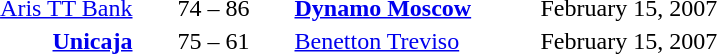<table style="text-align:center">
<tr>
<th width=160></th>
<th width=100></th>
<th width=160></th>
<th width=200></th>
</tr>
<tr>
<td align=right><a href='#'>Aris TT Bank</a> </td>
<td>74 – 86</td>
<td align=left> <strong><a href='#'>Dynamo Moscow</a></strong></td>
<td align=left>February 15, 2007</td>
</tr>
<tr>
<td align=right><strong><a href='#'>Unicaja</a></strong> </td>
<td>75 – 61</td>
<td align=left> <a href='#'>Benetton Treviso</a></td>
<td align=left>February 15, 2007</td>
</tr>
</table>
